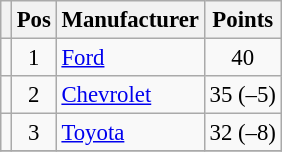<table class="wikitable" style="font-size: 95%">
<tr>
<th></th>
<th>Pos</th>
<th>Manufacturer</th>
<th>Points</th>
</tr>
<tr>
<td align="left"></td>
<td style="text-align:center;">1</td>
<td><a href='#'>Ford</a></td>
<td style="text-align:center;">40</td>
</tr>
<tr>
<td align="left"></td>
<td style="text-align:center;">2</td>
<td><a href='#'>Chevrolet</a></td>
<td style="text-align:center;">35 (–5)</td>
</tr>
<tr>
<td align="left"></td>
<td style="text-align:center;">3</td>
<td><a href='#'>Toyota</a></td>
<td style="text-align:center;">32 (–8)</td>
</tr>
<tr class="sortbottom">
</tr>
</table>
